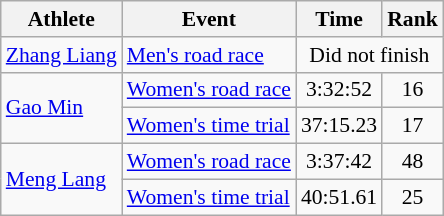<table class=wikitable style="font-size:90%">
<tr>
<th>Athlete</th>
<th>Event</th>
<th>Time</th>
<th>Rank</th>
</tr>
<tr align=center>
<td align=left><a href='#'>Zhang Liang</a></td>
<td align=left><a href='#'>Men's road race</a></td>
<td colspan=2>Did not finish</td>
</tr>
<tr align=center>
<td align=left rowspan=2><a href='#'>Gao Min</a></td>
<td align=left><a href='#'>Women's road race</a></td>
<td>3:32:52</td>
<td>16</td>
</tr>
<tr align=center>
<td align=left><a href='#'>Women's time trial</a></td>
<td>37:15.23</td>
<td>17</td>
</tr>
<tr align=center>
<td align=left rowspan=2><a href='#'>Meng Lang</a></td>
<td align=left><a href='#'>Women's road race</a></td>
<td>3:37:42</td>
<td>48</td>
</tr>
<tr align=center>
<td align=left><a href='#'>Women's time trial</a></td>
<td>40:51.61</td>
<td>25</td>
</tr>
</table>
